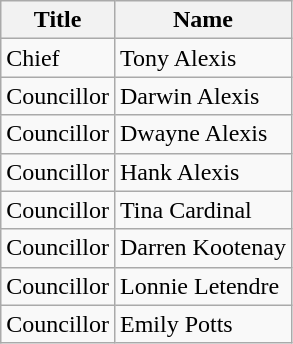<table class = "wikitable">
<tr>
<th>Title</th>
<th>Name</th>
</tr>
<tr ->
<td>Chief</td>
<td>Tony Alexis</td>
</tr>
<tr ->
<td>Councillor</td>
<td>Darwin Alexis</td>
</tr>
<tr ->
<td>Councillor</td>
<td>Dwayne Alexis</td>
</tr>
<tr ->
<td>Councillor</td>
<td>Hank Alexis</td>
</tr>
<tr ->
<td>Councillor</td>
<td>Tina Cardinal</td>
</tr>
<tr ->
<td>Councillor</td>
<td>Darren Kootenay</td>
</tr>
<tr ->
<td>Councillor</td>
<td>Lonnie Letendre</td>
</tr>
<tr ->
<td>Councillor</td>
<td>Emily Potts</td>
</tr>
</table>
